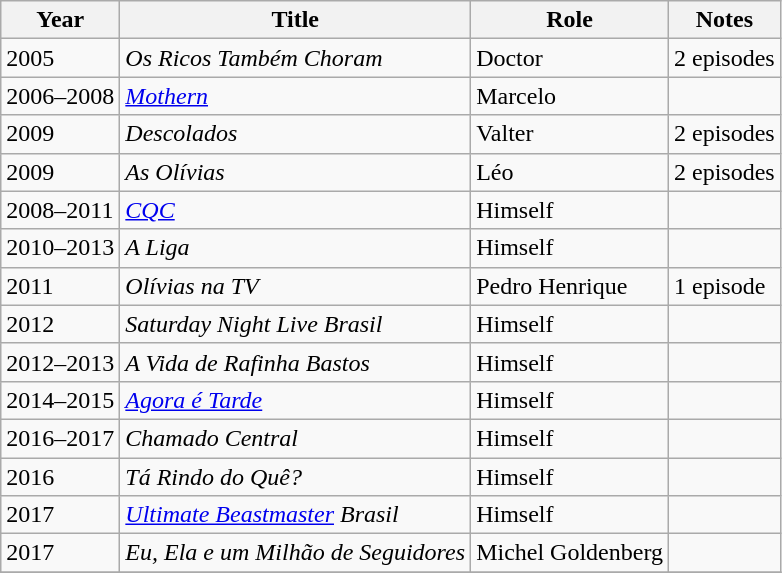<table class="wikitable sortable">
<tr>
<th scope="col">Year</th>
<th scope="col">Title</th>
<th scope="col">Role</th>
<th scope="col" class="unsortable">Notes</th>
</tr>
<tr>
<td>2005</td>
<td><em>Os Ricos Também Choram</em></td>
<td>Doctor</td>
<td>2 episodes</td>
</tr>
<tr>
<td>2006–2008</td>
<td><em><a href='#'>Mothern</a></em></td>
<td>Marcelo</td>
<td></td>
</tr>
<tr>
<td>2009</td>
<td><em>Descolados</em></td>
<td>Valter</td>
<td>2 episodes</td>
</tr>
<tr>
<td>2009</td>
<td><em>As Olívias</em></td>
<td>Léo</td>
<td>2 episodes</td>
</tr>
<tr>
<td>2008–2011</td>
<td><em><a href='#'>CQC</a></em></td>
<td>Himself</td>
<td></td>
</tr>
<tr>
<td>2010–2013</td>
<td><em>A Liga</em></td>
<td>Himself</td>
<td></td>
</tr>
<tr>
<td>2011</td>
<td><em>Olívias na TV</em></td>
<td>Pedro Henrique</td>
<td>1 episode</td>
</tr>
<tr>
<td>2012</td>
<td><em>Saturday Night Live Brasil</em></td>
<td>Himself</td>
<td></td>
</tr>
<tr>
<td>2012–2013</td>
<td><em>A Vida de Rafinha Bastos</em></td>
<td>Himself</td>
<td></td>
</tr>
<tr>
<td>2014–2015</td>
<td><em><a href='#'>Agora é Tarde</a></em></td>
<td>Himself</td>
<td></td>
</tr>
<tr>
<td>2016–2017</td>
<td><em>Chamado Central</em></td>
<td>Himself</td>
<td></td>
</tr>
<tr>
<td>2016</td>
<td><em>Tá Rindo do Quê?</em></td>
<td>Himself</td>
<td></td>
</tr>
<tr>
<td>2017</td>
<td><em><a href='#'>Ultimate Beastmaster</a> Brasil</em></td>
<td>Himself</td>
<td></td>
</tr>
<tr>
<td>2017</td>
<td><em>Eu, Ela e um Milhão de Seguidores</em></td>
<td>Michel Goldenberg</td>
<td></td>
</tr>
<tr>
</tr>
</table>
